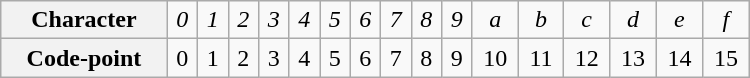<table class="wikitable" style="width:500px;">
<tr align=center>
<th>Character</th>
<td><em>0</em></td>
<td><em>1</em></td>
<td><em>2</em></td>
<td><em>3</em></td>
<td><em>4</em></td>
<td><em>5</em></td>
<td><em>6</em></td>
<td><em>7</em></td>
<td><em>8</em></td>
<td><em>9</em></td>
<td><em>a</em></td>
<td><em>b</em></td>
<td><em>c</em></td>
<td><em>d</em></td>
<td><em>e</em></td>
<td><em>f</em></td>
</tr>
<tr align=center>
<th>Code-point</th>
<td>0</td>
<td>1</td>
<td>2</td>
<td>3</td>
<td>4</td>
<td>5</td>
<td>6</td>
<td>7</td>
<td>8</td>
<td>9</td>
<td>10</td>
<td>11</td>
<td>12</td>
<td>13</td>
<td>14</td>
<td>15</td>
</tr>
</table>
